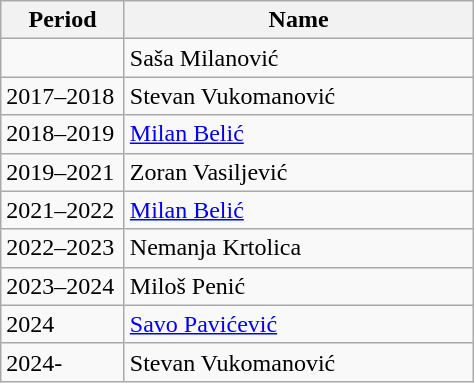<table class="wikitable">
<tr>
<th width="75">Period</th>
<th width="225">Name</th>
</tr>
<tr>
<td></td>
<td> Saša Milanović</td>
</tr>
<tr>
<td>2017–2018</td>
<td> Stevan Vukomanović</td>
</tr>
<tr>
<td>2018–2019</td>
<td> <a href='#'>Milan Belić</a></td>
</tr>
<tr>
<td>2019–2021</td>
<td> Zoran Vasiljević</td>
</tr>
<tr>
<td>2021–2022</td>
<td> <a href='#'>Milan Belić</a></td>
</tr>
<tr>
<td>2022–2023</td>
<td> Nemanja Krtolica</td>
</tr>
<tr>
<td>2023–2024</td>
<td> Miloš Penić</td>
</tr>
<tr>
<td>2024</td>
<td> <a href='#'>Savo Pavićević</a></td>
</tr>
<tr>
<td>2024-</td>
<td> Stevan Vukomanović</td>
</tr>
</table>
